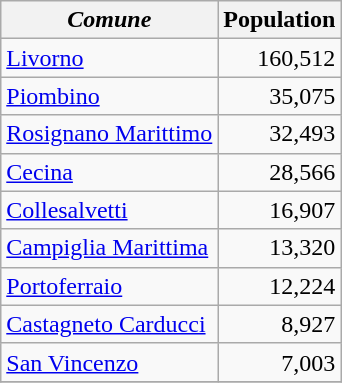<table class="wikitable sortable">
<tr>
<th><em>Comune</em></th>
<th>Population</th>
</tr>
<tr>
<td><a href='#'>Livorno</a></td>
<td align="right">160,512</td>
</tr>
<tr>
<td><a href='#'>Piombino</a></td>
<td align="right">35,075</td>
</tr>
<tr>
<td><a href='#'>Rosignano Marittimo</a></td>
<td align="right">32,493</td>
</tr>
<tr>
<td><a href='#'>Cecina</a></td>
<td align="right">28,566</td>
</tr>
<tr>
<td><a href='#'>Collesalvetti</a></td>
<td align="right">16,907</td>
</tr>
<tr>
<td><a href='#'>Campiglia Marittima</a></td>
<td align="right">13,320</td>
</tr>
<tr>
<td><a href='#'>Portoferraio</a></td>
<td align="right">12,224</td>
</tr>
<tr>
<td><a href='#'>Castagneto Carducci</a></td>
<td align="right">8,927</td>
</tr>
<tr>
<td><a href='#'>San Vincenzo</a></td>
<td align="right">7,003</td>
</tr>
<tr>
</tr>
</table>
